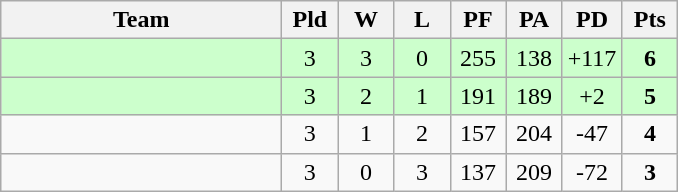<table class=wikitable style="text-align:center">
<tr>
<th width=180>Team</th>
<th width=30>Pld</th>
<th width=30>W</th>
<th width=30>L</th>
<th width=30>PF</th>
<th width=30>PA</th>
<th width=30>PD</th>
<th width=30>Pts</th>
</tr>
<tr align=center bgcolor="#ccffcc">
<td align=left></td>
<td>3</td>
<td>3</td>
<td>0</td>
<td>255</td>
<td>138</td>
<td>+117</td>
<td><strong>6</strong></td>
</tr>
<tr align=center bgcolor="#ccffcc">
<td align=left></td>
<td>3</td>
<td>2</td>
<td>1</td>
<td>191</td>
<td>189</td>
<td>+2</td>
<td><strong>5</strong></td>
</tr>
<tr align=center bgcolor=>
<td align=left></td>
<td>3</td>
<td>1</td>
<td>2</td>
<td>157</td>
<td>204</td>
<td>-47</td>
<td><strong>4</strong></td>
</tr>
<tr align=center bgcolor=>
<td align=left></td>
<td>3</td>
<td>0</td>
<td>3</td>
<td>137</td>
<td>209</td>
<td>-72</td>
<td><strong>3</strong></td>
</tr>
</table>
